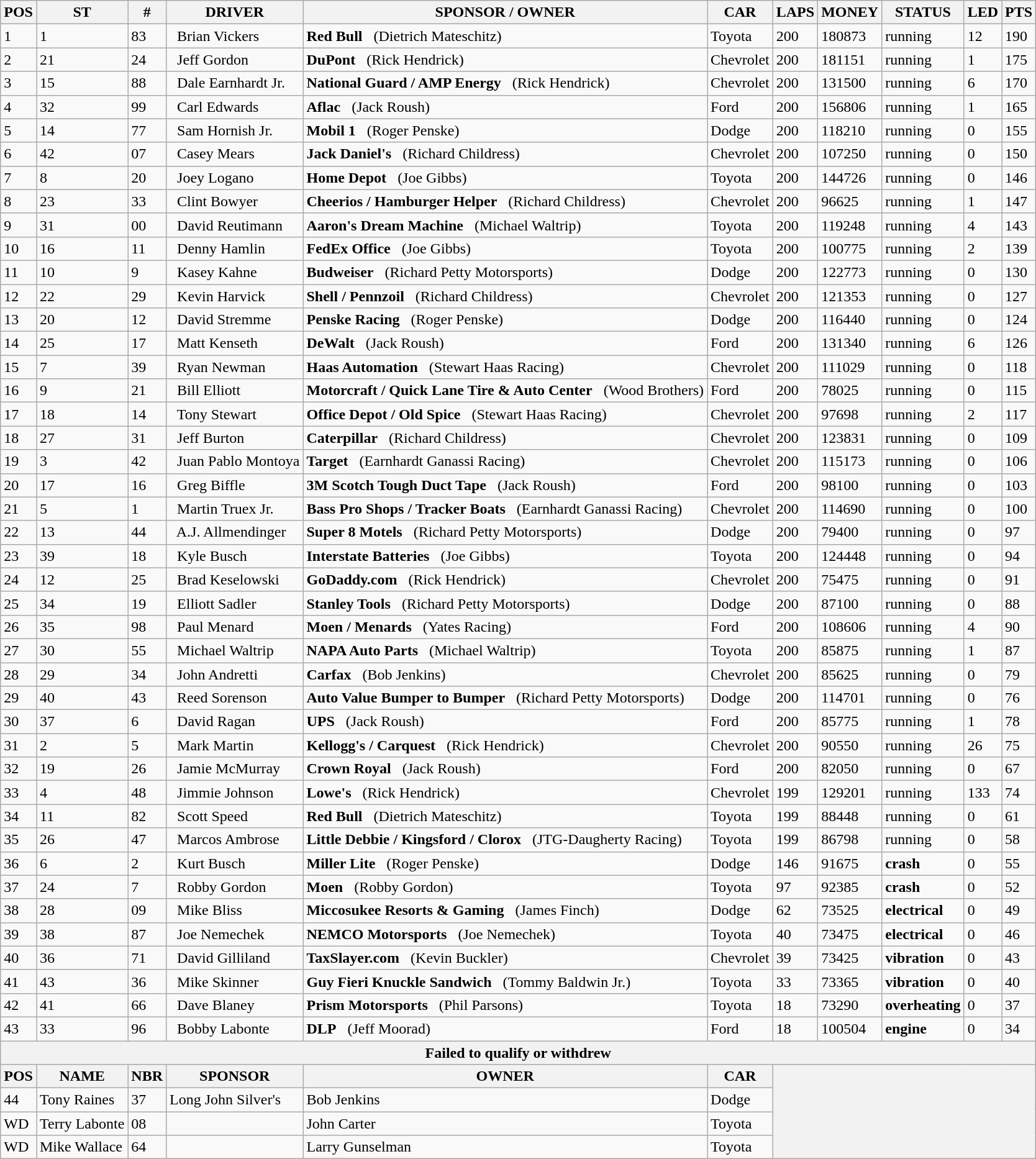<table class="wikitable">
<tr>
<th>POS</th>
<th>ST</th>
<th>#</th>
<th>DRIVER</th>
<th>SPONSOR / OWNER</th>
<th>CAR</th>
<th>LAPS</th>
<th>MONEY</th>
<th>STATUS</th>
<th>LED</th>
<th>PTS</th>
</tr>
<tr>
<td>1</td>
<td>1</td>
<td>83</td>
<td>  Brian Vickers</td>
<td><strong>Red Bull</strong>   (Dietrich Mateschitz)</td>
<td>Toyota</td>
<td>200</td>
<td>180873</td>
<td>running</td>
<td>12</td>
<td>190</td>
</tr>
<tr>
<td>2</td>
<td>21</td>
<td>24</td>
<td>  Jeff Gordon</td>
<td><strong>DuPont</strong>   (Rick Hendrick)</td>
<td>Chevrolet</td>
<td>200</td>
<td>181151</td>
<td>running</td>
<td>1</td>
<td>175</td>
</tr>
<tr>
<td>3</td>
<td>15</td>
<td>88</td>
<td>  Dale Earnhardt Jr.</td>
<td><strong>National Guard / AMP Energy</strong>   (Rick Hendrick)</td>
<td>Chevrolet</td>
<td>200</td>
<td>131500</td>
<td>running</td>
<td>6</td>
<td>170</td>
</tr>
<tr>
<td>4</td>
<td>32</td>
<td>99</td>
<td>  Carl Edwards</td>
<td><strong>Aflac</strong>   (Jack Roush)</td>
<td>Ford</td>
<td>200</td>
<td>156806</td>
<td>running</td>
<td>1</td>
<td>165</td>
</tr>
<tr>
<td>5</td>
<td>14</td>
<td>77</td>
<td>  Sam Hornish Jr.</td>
<td><strong>Mobil 1</strong>   (Roger Penske)</td>
<td>Dodge</td>
<td>200</td>
<td>118210</td>
<td>running</td>
<td>0</td>
<td>155</td>
</tr>
<tr>
<td>6</td>
<td>42</td>
<td>07</td>
<td>  Casey Mears</td>
<td><strong>Jack Daniel's</strong>   (Richard Childress)</td>
<td>Chevrolet</td>
<td>200</td>
<td>107250</td>
<td>running</td>
<td>0</td>
<td>150</td>
</tr>
<tr>
<td>7</td>
<td>8</td>
<td>20</td>
<td>  Joey Logano</td>
<td><strong>Home Depot</strong>   (Joe Gibbs)</td>
<td>Toyota</td>
<td>200</td>
<td>144726</td>
<td>running</td>
<td>0</td>
<td>146</td>
</tr>
<tr>
<td>8</td>
<td>23</td>
<td>33</td>
<td>  Clint Bowyer</td>
<td><strong>Cheerios / Hamburger Helper</strong>   (Richard Childress)</td>
<td>Chevrolet</td>
<td>200</td>
<td>96625</td>
<td>running</td>
<td>1</td>
<td>147</td>
</tr>
<tr>
<td>9</td>
<td>31</td>
<td>00</td>
<td>  David Reutimann</td>
<td><strong>Aaron's Dream Machine</strong>   (Michael Waltrip)</td>
<td>Toyota</td>
<td>200</td>
<td>119248</td>
<td>running</td>
<td>4</td>
<td>143</td>
</tr>
<tr>
<td>10</td>
<td>16</td>
<td>11</td>
<td>  Denny Hamlin</td>
<td><strong>FedEx Office</strong>   (Joe Gibbs)</td>
<td>Toyota</td>
<td>200</td>
<td>100775</td>
<td>running</td>
<td>2</td>
<td>139</td>
</tr>
<tr>
<td>11</td>
<td>10</td>
<td>9</td>
<td>  Kasey Kahne</td>
<td><strong>Budweiser</strong>   (Richard Petty Motorsports)</td>
<td>Dodge</td>
<td>200</td>
<td>122773</td>
<td>running</td>
<td>0</td>
<td>130</td>
</tr>
<tr>
<td>12</td>
<td>22</td>
<td>29</td>
<td>  Kevin Harvick</td>
<td><strong>Shell / Pennzoil</strong>   (Richard Childress)</td>
<td>Chevrolet</td>
<td>200</td>
<td>121353</td>
<td>running</td>
<td>0</td>
<td>127</td>
</tr>
<tr>
<td>13</td>
<td>20</td>
<td>12</td>
<td>  David Stremme</td>
<td><strong>Penske Racing</strong>   (Roger Penske)</td>
<td>Dodge</td>
<td>200</td>
<td>116440</td>
<td>running</td>
<td>0</td>
<td>124</td>
</tr>
<tr>
<td>14</td>
<td>25</td>
<td>17</td>
<td>  Matt Kenseth</td>
<td><strong>DeWalt</strong>   (Jack Roush)</td>
<td>Ford</td>
<td>200</td>
<td>131340</td>
<td>running</td>
<td>6</td>
<td>126</td>
</tr>
<tr>
<td>15</td>
<td>7</td>
<td>39</td>
<td>  Ryan Newman</td>
<td><strong>Haas Automation</strong>   (Stewart Haas Racing)</td>
<td>Chevrolet</td>
<td>200</td>
<td>111029</td>
<td>running</td>
<td>0</td>
<td>118</td>
</tr>
<tr>
<td>16</td>
<td>9</td>
<td>21</td>
<td>  Bill Elliott</td>
<td><strong>Motorcraft / Quick Lane Tire & Auto Center</strong>   (Wood Brothers)</td>
<td>Ford</td>
<td>200</td>
<td>78025</td>
<td>running</td>
<td>0</td>
<td>115</td>
</tr>
<tr>
<td>17</td>
<td>18</td>
<td>14</td>
<td>  Tony Stewart</td>
<td><strong>Office Depot / Old Spice</strong>   (Stewart Haas Racing)</td>
<td>Chevrolet</td>
<td>200</td>
<td>97698</td>
<td>running</td>
<td>2</td>
<td>117</td>
</tr>
<tr>
<td>18</td>
<td>27</td>
<td>31</td>
<td>  Jeff Burton</td>
<td><strong>Caterpillar</strong>   (Richard Childress)</td>
<td>Chevrolet</td>
<td>200</td>
<td>123831</td>
<td>running</td>
<td>0</td>
<td>109</td>
</tr>
<tr>
<td>19</td>
<td>3</td>
<td>42</td>
<td>  Juan Pablo Montoya</td>
<td><strong>Target</strong>   (Earnhardt Ganassi Racing)</td>
<td>Chevrolet</td>
<td>200</td>
<td>115173</td>
<td>running</td>
<td>0</td>
<td>106</td>
</tr>
<tr>
<td>20</td>
<td>17</td>
<td>16</td>
<td>  Greg Biffle</td>
<td><strong>3M Scotch Tough Duct Tape</strong>   (Jack Roush)</td>
<td>Ford</td>
<td>200</td>
<td>98100</td>
<td>running</td>
<td>0</td>
<td>103</td>
</tr>
<tr>
<td>21</td>
<td>5</td>
<td>1</td>
<td>  Martin Truex Jr.</td>
<td><strong>Bass Pro Shops / Tracker Boats</strong>   (Earnhardt Ganassi Racing)</td>
<td>Chevrolet</td>
<td>200</td>
<td>114690</td>
<td>running</td>
<td>0</td>
<td>100</td>
</tr>
<tr>
<td>22</td>
<td>13</td>
<td>44</td>
<td>  A.J. Allmendinger</td>
<td><strong>Super 8 Motels</strong>   (Richard Petty Motorsports)</td>
<td>Dodge</td>
<td>200</td>
<td>79400</td>
<td>running</td>
<td>0</td>
<td>97</td>
</tr>
<tr>
<td>23</td>
<td>39</td>
<td>18</td>
<td>  Kyle Busch</td>
<td><strong>Interstate Batteries</strong>   (Joe Gibbs)</td>
<td>Toyota</td>
<td>200</td>
<td>124448</td>
<td>running</td>
<td>0</td>
<td>94</td>
</tr>
<tr>
<td>24</td>
<td>12</td>
<td>25</td>
<td>  Brad Keselowski</td>
<td><strong>GoDaddy.com</strong>   (Rick Hendrick)</td>
<td>Chevrolet</td>
<td>200</td>
<td>75475</td>
<td>running</td>
<td>0</td>
<td>91</td>
</tr>
<tr>
<td>25</td>
<td>34</td>
<td>19</td>
<td>  Elliott Sadler</td>
<td><strong>Stanley Tools</strong>   (Richard Petty Motorsports)</td>
<td>Dodge</td>
<td>200</td>
<td>87100</td>
<td>running</td>
<td>0</td>
<td>88</td>
</tr>
<tr>
<td>26</td>
<td>35</td>
<td>98</td>
<td>  Paul Menard</td>
<td><strong>Moen / Menards</strong>   (Yates Racing)</td>
<td>Ford</td>
<td>200</td>
<td>108606</td>
<td>running</td>
<td>4</td>
<td>90</td>
</tr>
<tr>
<td>27</td>
<td>30</td>
<td>55</td>
<td>  Michael Waltrip</td>
<td><strong>NAPA Auto Parts</strong>   (Michael Waltrip)</td>
<td>Toyota</td>
<td>200</td>
<td>85875</td>
<td>running</td>
<td>1</td>
<td>87</td>
</tr>
<tr>
<td>28</td>
<td>29</td>
<td>34</td>
<td>  John Andretti</td>
<td><strong>Carfax</strong>   (Bob Jenkins)</td>
<td>Chevrolet</td>
<td>200</td>
<td>85625</td>
<td>running</td>
<td>0</td>
<td>79</td>
</tr>
<tr>
<td>29</td>
<td>40</td>
<td>43</td>
<td>  Reed Sorenson</td>
<td><strong>Auto Value Bumper to Bumper</strong>   (Richard Petty Motorsports)</td>
<td>Dodge</td>
<td>200</td>
<td>114701</td>
<td>running</td>
<td>0</td>
<td>76</td>
</tr>
<tr>
<td>30</td>
<td>37</td>
<td>6</td>
<td>  David Ragan</td>
<td><strong>UPS</strong>   (Jack Roush)</td>
<td>Ford</td>
<td>200</td>
<td>85775</td>
<td>running</td>
<td>1</td>
<td>78</td>
</tr>
<tr>
<td>31</td>
<td>2</td>
<td>5</td>
<td>  Mark Martin</td>
<td><strong>Kellogg's / Carquest</strong>   (Rick Hendrick)</td>
<td>Chevrolet</td>
<td>200</td>
<td>90550</td>
<td>running</td>
<td>26</td>
<td>75</td>
</tr>
<tr>
<td>32</td>
<td>19</td>
<td>26</td>
<td>  Jamie McMurray</td>
<td><strong>Crown Royal</strong>   (Jack Roush)</td>
<td>Ford</td>
<td>200</td>
<td>82050</td>
<td>running</td>
<td>0</td>
<td>67</td>
</tr>
<tr>
<td>33</td>
<td>4</td>
<td>48</td>
<td>  Jimmie Johnson</td>
<td><strong>Lowe's</strong>   (Rick Hendrick)</td>
<td>Chevrolet</td>
<td>199</td>
<td>129201</td>
<td>running</td>
<td>133</td>
<td>74</td>
</tr>
<tr>
<td>34</td>
<td>11</td>
<td>82</td>
<td>  Scott Speed</td>
<td><strong>Red Bull</strong>   (Dietrich Mateschitz)</td>
<td>Toyota</td>
<td>199</td>
<td>88448</td>
<td>running</td>
<td>0</td>
<td>61</td>
</tr>
<tr>
<td>35</td>
<td>26</td>
<td>47</td>
<td>  Marcos Ambrose</td>
<td><strong>Little Debbie / Kingsford / Clorox</strong>   (JTG-Daugherty Racing)</td>
<td>Toyota</td>
<td>199</td>
<td>86798</td>
<td>running</td>
<td>0</td>
<td>58</td>
</tr>
<tr>
<td>36</td>
<td>6</td>
<td>2</td>
<td>  Kurt Busch</td>
<td><strong>Miller Lite</strong>   (Roger Penske)</td>
<td>Dodge</td>
<td>146</td>
<td>91675</td>
<td><strong>crash</strong></td>
<td>0</td>
<td>55</td>
</tr>
<tr>
<td>37</td>
<td>24</td>
<td>7</td>
<td>  Robby Gordon</td>
<td><strong>Moen</strong>   (Robby Gordon)</td>
<td>Toyota</td>
<td>97</td>
<td>92385</td>
<td><strong>crash</strong></td>
<td>0</td>
<td>52</td>
</tr>
<tr>
<td>38</td>
<td>28</td>
<td>09</td>
<td>  Mike Bliss</td>
<td><strong>Miccosukee Resorts & Gaming</strong>   (James Finch)</td>
<td>Dodge</td>
<td>62</td>
<td>73525</td>
<td><strong>electrical</strong></td>
<td>0</td>
<td>49</td>
</tr>
<tr>
<td>39</td>
<td>38</td>
<td>87</td>
<td>  Joe Nemechek</td>
<td><strong>NEMCO Motorsports</strong>   (Joe Nemechek)</td>
<td>Toyota</td>
<td>40</td>
<td>73475</td>
<td><strong>electrical</strong></td>
<td>0</td>
<td>46</td>
</tr>
<tr>
<td>40</td>
<td>36</td>
<td>71</td>
<td>  David Gilliland</td>
<td><strong>TaxSlayer.com</strong>   (Kevin Buckler)</td>
<td>Chevrolet</td>
<td>39</td>
<td>73425</td>
<td><strong>vibration</strong></td>
<td>0</td>
<td>43</td>
</tr>
<tr>
<td>41</td>
<td>43</td>
<td>36</td>
<td>  Mike Skinner</td>
<td><strong>Guy Fieri Knuckle Sandwich</strong>   (Tommy Baldwin Jr.)</td>
<td>Toyota</td>
<td>33</td>
<td>73365</td>
<td><strong>vibration</strong></td>
<td>0</td>
<td>40</td>
</tr>
<tr>
<td>42</td>
<td>41</td>
<td>66</td>
<td>  Dave Blaney</td>
<td><strong>Prism Motorsports</strong>   (Phil Parsons)</td>
<td>Toyota</td>
<td>18</td>
<td>73290</td>
<td><strong>overheating</strong></td>
<td>0</td>
<td>37</td>
</tr>
<tr>
<td>43</td>
<td>33</td>
<td>96</td>
<td>  Bobby Labonte</td>
<td><strong>DLP</strong>   (Jeff Moorad)</td>
<td>Ford</td>
<td>18</td>
<td>100504</td>
<td><strong>engine</strong></td>
<td>0</td>
<td>34</td>
</tr>
<tr>
<th colspan="11">Failed to qualify or withdrew</th>
</tr>
<tr>
<th>POS</th>
<th>NAME</th>
<th>NBR</th>
<th>SPONSOR</th>
<th>OWNER</th>
<th>CAR</th>
<th colspan="5" rowspan="4"></th>
</tr>
<tr>
<td>44</td>
<td>Tony Raines</td>
<td>37</td>
<td>Long John Silver's</td>
<td>Bob Jenkins</td>
<td>Dodge</td>
</tr>
<tr>
<td>WD</td>
<td>Terry Labonte</td>
<td>08</td>
<td></td>
<td>John Carter</td>
<td>Toyota</td>
</tr>
<tr>
<td>WD</td>
<td>Mike Wallace</td>
<td>64</td>
<td></td>
<td>Larry Gunselman</td>
<td>Toyota</td>
</tr>
</table>
